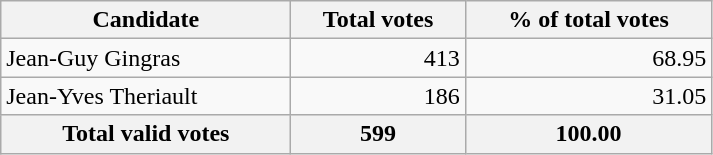<table class="wikitable" width="475">
<tr>
<th align="left">Candidate</th>
<th align="right">Total votes</th>
<th align="right">% of total votes</th>
</tr>
<tr>
<td align="left">Jean-Guy Gingras</td>
<td align="right">413</td>
<td align="right">68.95</td>
</tr>
<tr>
<td align="left">Jean-Yves Theriault</td>
<td align="right">186</td>
<td align="right">31.05</td>
</tr>
<tr bgcolor="#EEEEEE">
<th align="left">Total valid votes</th>
<th align="right"><strong>599</strong></th>
<th align="right"><strong>100.00</strong></th>
</tr>
</table>
